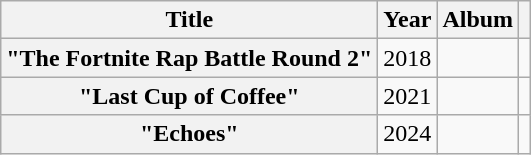<table class="wikitable plainrowheaders">
<tr>
<th scope="col">Title</th>
<th scope="col">Year</th>
<th>Album</th>
<th scope="col"></th>
</tr>
<tr>
<th scope="row">"The Fortnite Rap Battle Round 2"<br></th>
<td>2018</td>
<td></td>
<td align="center"></td>
</tr>
<tr>
<th scope="row">"Last Cup of Coffee"<br></th>
<td>2021</td>
<td></td>
<td align="center"></td>
</tr>
<tr>
<th scope="row">"Echoes"<br></th>
<td>2024</td>
<td></td>
<td align="center"></td>
</tr>
</table>
